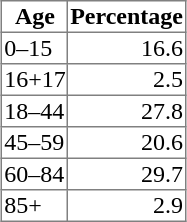<table class="toc" align=right border=1 style="border-collapse: collapse; margin-right: 10pt; margin-top: 1em">
<tr>
<th>Age</th>
<th>Percentage</th>
</tr>
<tr>
<td>0–15</td>
<td align=right>16.6</td>
</tr>
<tr>
<td>16+17</td>
<td align=right>2.5</td>
</tr>
<tr>
<td>18–44</td>
<td align=right>27.8</td>
</tr>
<tr>
<td>45–59</td>
<td align=right>20.6</td>
</tr>
<tr>
<td>60–84</td>
<td align=right>29.7</td>
</tr>
<tr>
<td>85+</td>
<td align=right>2.9</td>
</tr>
</table>
